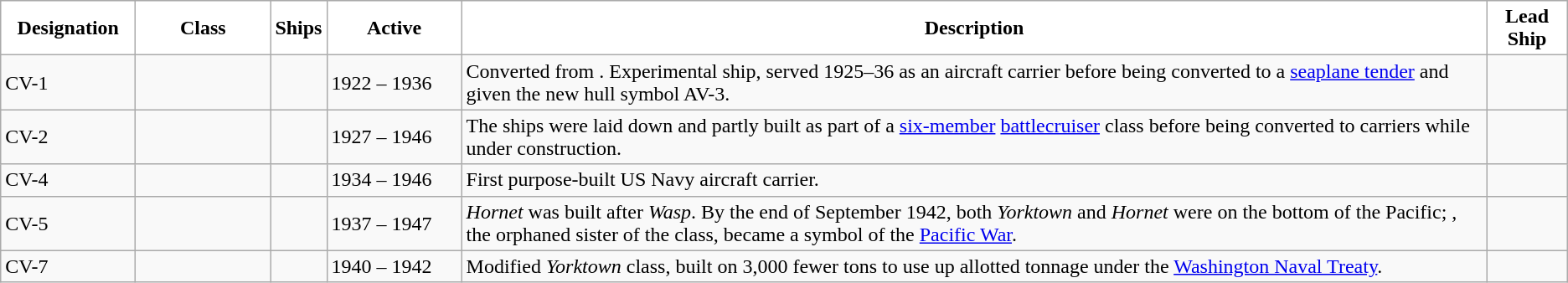<table class="wikitable">
<tr>
<th style="background-color:#ffffff;width:100px;">Designation</th>
<th style="background-color:#ffffff;width:100px;">Class</th>
<th style="background-color:#ffffff;">Ships</th>
<th style="background-color:#ffffff;width:100px;">Active</th>
<th style="background-color:#ffffff;">Description</th>
<th style="background-color:#ffffff;">Lead Ship</th>
</tr>
<tr>
<td>CV-1</td>
<td></td>
<td></td>
<td>1922 – 1936</td>
<td>Converted from . Experimental ship, served 1925–36 as an aircraft carrier before being converted to a <a href='#'>seaplane tender</a> and given the new hull symbol AV-3.</td>
<td></td>
</tr>
<tr>
<td>CV-2</td>
<td></td>
<td></td>
<td>1927 – 1946</td>
<td>The ships were laid down and partly built as part of a <a href='#'>six-member</a> <a href='#'>battlecruiser</a> class before being converted to carriers while under construction.</td>
<td></td>
</tr>
<tr>
<td>CV-4</td>
<td></td>
<td></td>
<td>1934 – 1946</td>
<td>First purpose-built US Navy aircraft carrier.</td>
<td></td>
</tr>
<tr>
<td>CV-5</td>
<td></td>
<td></td>
<td>1937 – 1947</td>
<td><em>Hornet</em> was built after <em>Wasp</em>. By the end of September 1942, both <em>Yorktown</em> and <em>Hornet</em> were on the bottom of the Pacific; , the orphaned sister of the class, became a symbol of the <a href='#'>Pacific War</a>.</td>
<td></td>
</tr>
<tr>
<td>CV-7</td>
<td></td>
<td></td>
<td>1940 – 1942</td>
<td>Modified <em>Yorktown</em> class, built on 3,000 fewer tons to use up allotted tonnage under the <a href='#'>Washington Naval Treaty</a>.</td>
<td></td>
</tr>
</table>
